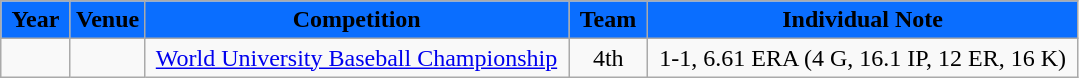<table class="wikitable">
<tr>
<th style="background:#0A6EFF"><span> Year </span></th>
<th style="background:#0A6EFF"><span>Venue</span></th>
<th style="background:#0A6EFF"><span>Competition</span></th>
<th style="background:#0A6EFF"><span> Team </span></th>
<th style="background:#0A6EFF"><span>Individual Note</span></th>
</tr>
<tr>
<td>  </td>
<td>  </td>
<td> <a href='#'>World University Baseball Championship</a> </td>
<td style="text-align:center">4th</td>
<td> 1-1, 6.61 ERA (4 G, 16.1 IP, 12 ER, 16 K) </td>
</tr>
</table>
